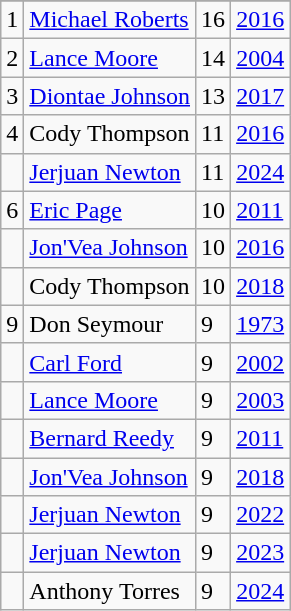<table class="wikitable">
<tr>
</tr>
<tr>
<td>1</td>
<td><a href='#'>Michael Roberts</a></td>
<td>16</td>
<td><a href='#'>2016</a></td>
</tr>
<tr>
<td>2</td>
<td><a href='#'>Lance Moore</a></td>
<td>14</td>
<td><a href='#'>2004</a></td>
</tr>
<tr>
<td>3</td>
<td><a href='#'>Diontae Johnson</a></td>
<td>13</td>
<td><a href='#'>2017</a></td>
</tr>
<tr>
<td>4</td>
<td>Cody Thompson</td>
<td>11</td>
<td><a href='#'>2016</a></td>
</tr>
<tr>
<td></td>
<td><a href='#'>Jerjuan Newton</a></td>
<td>11</td>
<td><a href='#'>2024</a></td>
</tr>
<tr>
<td>6</td>
<td><a href='#'>Eric Page</a></td>
<td>10</td>
<td><a href='#'>2011</a></td>
</tr>
<tr>
<td></td>
<td><a href='#'>Jon'Vea Johnson</a></td>
<td>10</td>
<td><a href='#'>2016</a></td>
</tr>
<tr>
<td></td>
<td>Cody Thompson</td>
<td>10</td>
<td><a href='#'>2018</a></td>
</tr>
<tr>
<td>9</td>
<td>Don Seymour</td>
<td>9</td>
<td><a href='#'>1973</a></td>
</tr>
<tr>
<td></td>
<td><a href='#'>Carl Ford</a></td>
<td>9</td>
<td><a href='#'>2002</a></td>
</tr>
<tr>
<td></td>
<td><a href='#'>Lance Moore</a></td>
<td>9</td>
<td><a href='#'>2003</a></td>
</tr>
<tr>
<td></td>
<td><a href='#'>Bernard Reedy</a></td>
<td>9</td>
<td><a href='#'>2011</a></td>
</tr>
<tr>
<td></td>
<td><a href='#'>Jon'Vea Johnson</a></td>
<td>9</td>
<td><a href='#'>2018</a></td>
</tr>
<tr>
<td></td>
<td><a href='#'>Jerjuan Newton</a></td>
<td>9</td>
<td><a href='#'>2022</a></td>
</tr>
<tr>
<td></td>
<td><a href='#'>Jerjuan Newton</a></td>
<td>9</td>
<td><a href='#'>2023</a></td>
</tr>
<tr>
<td></td>
<td>Anthony Torres</td>
<td>9</td>
<td><a href='#'>2024</a></td>
</tr>
</table>
